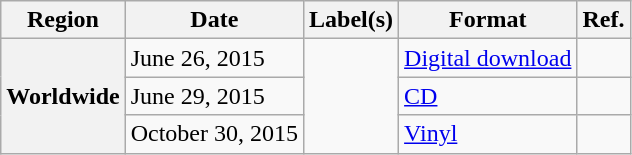<table class="wikitable plainrowheaders">
<tr>
<th scope="col">Region</th>
<th scope="col">Date</th>
<th scope="col">Label(s)</th>
<th scope="col">Format</th>
<th scope="col">Ref.</th>
</tr>
<tr>
<th scope="row" rowspan="3">Worldwide</th>
<td>June 26, 2015</td>
<td rowspan="3"></td>
<td><a href='#'>Digital download</a></td>
<td></td>
</tr>
<tr>
<td>June 29, 2015</td>
<td><a href='#'>CD</a></td>
<td></td>
</tr>
<tr>
<td>October 30, 2015</td>
<td><a href='#'>Vinyl</a></td>
<td></td>
</tr>
</table>
